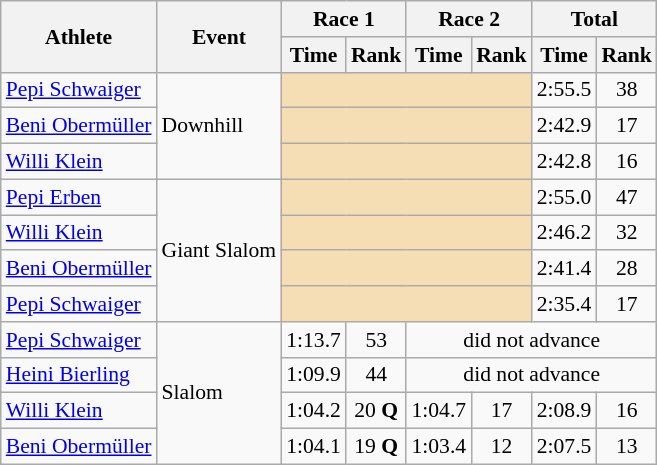<table class="wikitable" style="font-size:90%">
<tr>
<th rowspan="2">Athlete</th>
<th rowspan="2">Event</th>
<th colspan="2">Race 1</th>
<th colspan="2">Race 2</th>
<th colspan="2">Total</th>
</tr>
<tr>
<th>Time</th>
<th>Rank</th>
<th>Time</th>
<th>Rank</th>
<th>Time</th>
<th>Rank</th>
</tr>
<tr>
<td><a href='#'>Pepi Schwaiger</a></td>
<td rowspan="3">Downhill</td>
<td colspan="4" bgcolor="wheat"></td>
<td align="center">2:55.5</td>
<td align="center">38</td>
</tr>
<tr>
<td><a href='#'>Beni Obermüller</a></td>
<td colspan="4" bgcolor="wheat"></td>
<td align="center">2:42.9</td>
<td align="center">17</td>
</tr>
<tr>
<td><a href='#'>Willi Klein</a></td>
<td colspan="4" bgcolor="wheat"></td>
<td align="center">2:42.8</td>
<td align="center">16</td>
</tr>
<tr>
<td><a href='#'>Pepi Erben</a></td>
<td rowspan="4">Giant Slalom</td>
<td colspan="4" bgcolor="wheat"></td>
<td align="center">2:55.0</td>
<td align="center">47</td>
</tr>
<tr>
<td><a href='#'>Willi Klein</a></td>
<td colspan="4" bgcolor="wheat"></td>
<td align="center">2:46.2</td>
<td align="center">32</td>
</tr>
<tr>
<td><a href='#'>Beni Obermüller</a></td>
<td colspan="4" bgcolor="wheat"></td>
<td align="center">2:41.4</td>
<td align="center">28</td>
</tr>
<tr>
<td><a href='#'>Pepi Schwaiger</a></td>
<td colspan="4" bgcolor="wheat"></td>
<td align="center">2:35.4</td>
<td align="center">17</td>
</tr>
<tr>
<td><a href='#'>Pepi Schwaiger</a></td>
<td rowspan="4">Slalom</td>
<td align="center">1:13.7</td>
<td align="center">53</td>
<td colspan="4" align="center">did not advance</td>
</tr>
<tr>
<td><a href='#'>Heini Bierling</a></td>
<td align="center">1:09.9</td>
<td align="center">44</td>
<td colspan="4" align="center">did not advance</td>
</tr>
<tr>
<td><a href='#'>Willi Klein</a></td>
<td align="center">1:04.2</td>
<td align="center">20 <strong>Q</strong></td>
<td align="center">1:04.7</td>
<td align="center">17</td>
<td align="center">2:08.9</td>
<td align="center">16</td>
</tr>
<tr>
<td><a href='#'>Beni Obermüller</a></td>
<td align="center">1:04.1</td>
<td align="center">19 <strong>Q</strong></td>
<td align="center">1:03.4</td>
<td align="center">12</td>
<td align="center">2:07.5</td>
<td align="center">13</td>
</tr>
</table>
